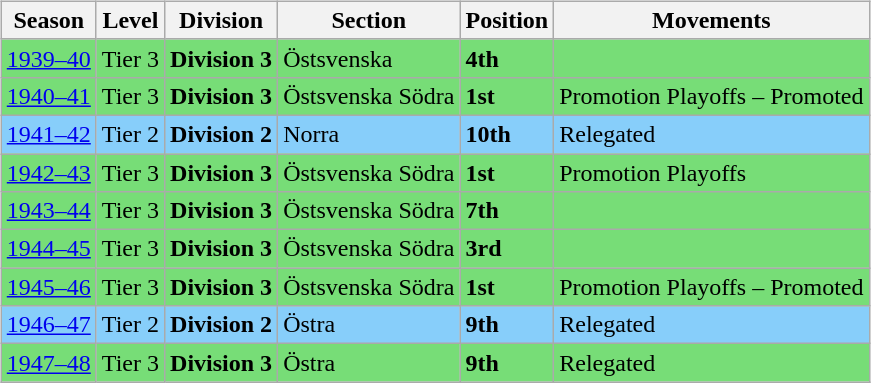<table>
<tr>
<td valign="top" width=0%><br><table class="wikitable">
<tr style="background:#f0f6fa;">
<th><strong>Season</strong></th>
<th><strong>Level</strong></th>
<th><strong>Division</strong></th>
<th><strong>Section</strong></th>
<th><strong>Position</strong></th>
<th><strong>Movements</strong></th>
</tr>
<tr>
<td style="background:#77DD77;"><a href='#'>1939–40</a></td>
<td style="background:#77DD77;">Tier 3</td>
<td style="background:#77DD77;"><strong>Division 3</strong></td>
<td style="background:#77DD77;">Östsvenska</td>
<td style="background:#77DD77;"><strong>4th</strong></td>
<td style="background:#77DD77;"></td>
</tr>
<tr>
<td style="background:#77DD77;"><a href='#'>1940–41</a></td>
<td style="background:#77DD77;">Tier 3</td>
<td style="background:#77DD77;"><strong>Division 3</strong></td>
<td style="background:#77DD77;">Östsvenska Södra</td>
<td style="background:#77DD77;"><strong>1st</strong></td>
<td style="background:#77DD77;">Promotion Playoffs – Promoted</td>
</tr>
<tr>
<td style="background:#87CEFA;"><a href='#'>1941–42</a></td>
<td style="background:#87CEFA;">Tier 2</td>
<td style="background:#87CEFA;"><strong>Division 2</strong></td>
<td style="background:#87CEFA;">Norra</td>
<td style="background:#87CEFA;"><strong>10th</strong></td>
<td style="background:#87CEFA;">Relegated</td>
</tr>
<tr>
<td style="background:#77DD77;"><a href='#'>1942–43</a></td>
<td style="background:#77DD77;">Tier 3</td>
<td style="background:#77DD77;"><strong>Division 3</strong></td>
<td style="background:#77DD77;">Östsvenska Södra</td>
<td style="background:#77DD77;"><strong>1st</strong></td>
<td style="background:#77DD77;">Promotion Playoffs</td>
</tr>
<tr>
<td style="background:#77DD77;"><a href='#'>1943–44</a></td>
<td style="background:#77DD77;">Tier 3</td>
<td style="background:#77DD77;"><strong>Division 3</strong></td>
<td style="background:#77DD77;">Östsvenska Södra</td>
<td style="background:#77DD77;"><strong>7th</strong></td>
<td style="background:#77DD77;"></td>
</tr>
<tr>
<td style="background:#77DD77;"><a href='#'>1944–45</a></td>
<td style="background:#77DD77;">Tier 3</td>
<td style="background:#77DD77;"><strong>Division 3</strong></td>
<td style="background:#77DD77;">Östsvenska Södra</td>
<td style="background:#77DD77;"><strong>3rd</strong></td>
<td style="background:#77DD77;"></td>
</tr>
<tr>
<td style="background:#77DD77;"><a href='#'>1945–46</a></td>
<td style="background:#77DD77;">Tier 3</td>
<td style="background:#77DD77;"><strong>Division 3</strong></td>
<td style="background:#77DD77;">Östsvenska Södra</td>
<td style="background:#77DD77;"><strong>1st</strong></td>
<td style="background:#77DD77;">Promotion Playoffs – Promoted</td>
</tr>
<tr>
<td style="background:#87CEFA;"><a href='#'>1946–47</a></td>
<td style="background:#87CEFA;">Tier 2</td>
<td style="background:#87CEFA;"><strong>Division 2</strong></td>
<td style="background:#87CEFA;">Östra</td>
<td style="background:#87CEFA;"><strong>9th</strong></td>
<td style="background:#87CEFA;">Relegated</td>
</tr>
<tr>
<td style="background:#77DD77;"><a href='#'>1947–48</a></td>
<td style="background:#77DD77;">Tier 3</td>
<td style="background:#77DD77;"><strong>Division 3</strong></td>
<td style="background:#77DD77;">Östra</td>
<td style="background:#77DD77;"><strong>9th</strong></td>
<td style="background:#77DD77;">Relegated</td>
</tr>
</table>

</td>
</tr>
</table>
